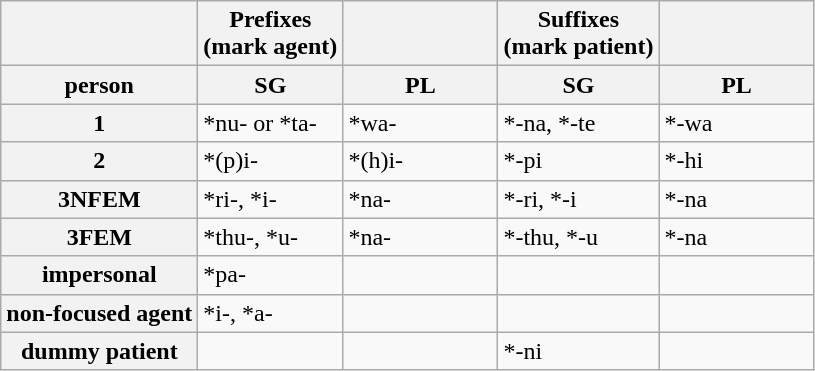<table class="wikitable">
<tr>
<th></th>
<th>Prefixes<br> (mark agent)</th>
<th></th>
<th>Suffixes<br> (mark patient)</th>
<th></th>
</tr>
<tr>
<th>person</th>
<th>SG</th>
<th style="width: 6em">PL</th>
<th>SG</th>
<th style="width: 6em">PL</th>
</tr>
<tr>
<th>1</th>
<td>*nu- or *ta-</td>
<td>*wa-</td>
<td>*-na, *-te</td>
<td>*-wa</td>
</tr>
<tr>
<th>2</th>
<td>*(p)i-</td>
<td>*(h)i-</td>
<td>*-pi</td>
<td>*-hi</td>
</tr>
<tr>
<th>3NFEM</th>
<td>*ri-, *i-</td>
<td>*na-</td>
<td>*-ri, *-i</td>
<td>*-na</td>
</tr>
<tr>
<th>3FEM</th>
<td>*thu-, *u-</td>
<td>*na-</td>
<td>*-thu, *-u</td>
<td>*-na</td>
</tr>
<tr>
<th>impersonal</th>
<td>*pa-</td>
<td></td>
<td></td>
<td></td>
</tr>
<tr>
<th>non-focused agent</th>
<td>*i-, *a-</td>
<td></td>
<td></td>
<td></td>
</tr>
<tr>
<th>dummy patient</th>
<td></td>
<td></td>
<td>*-ni</td>
<td></td>
</tr>
</table>
